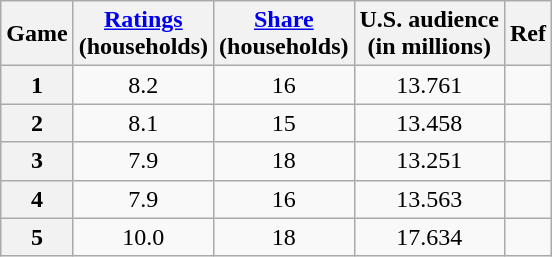<table class="wikitable sortable plainrowheaders" style="text-align:center;">
<tr>
<th scope="col">Game</th>
<th scope="col"><a href='#'>Ratings</a><br>(households)</th>
<th scope="col"><a href='#'>Share</a><br>(households)</th>
<th scope="col">U.S. audience<br>(in millions)</th>
<th scope="col" class=unsortable>Ref</th>
</tr>
<tr>
<th scope="row" style="text-align:center">1</th>
<td>8.2</td>
<td>16</td>
<td>13.761</td>
<td></td>
</tr>
<tr>
<th scope="row" style="text-align:center">2</th>
<td>8.1</td>
<td>15</td>
<td>13.458</td>
<td></td>
</tr>
<tr>
<th scope="row" style="text-align:center">3</th>
<td>7.9</td>
<td>18</td>
<td>13.251</td>
<td></td>
</tr>
<tr>
<th scope="row" style="text-align:center">4</th>
<td>7.9</td>
<td>16</td>
<td>13.563</td>
<td></td>
</tr>
<tr>
<th scope="row" style="text-align:center">5</th>
<td>10.0</td>
<td>18</td>
<td>17.634</td>
<td></td>
</tr>
</table>
